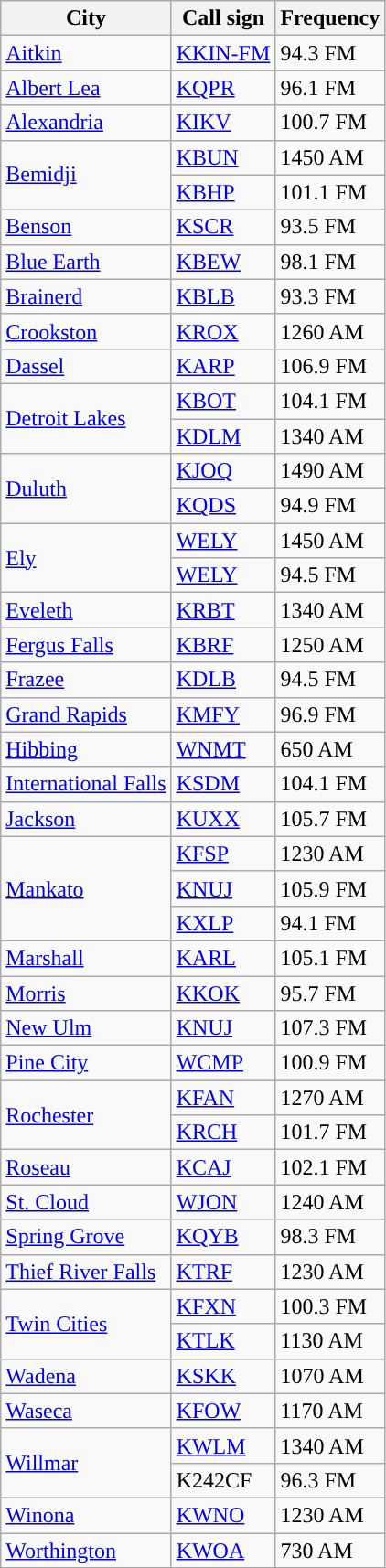<table class="wikitable">
<tr>
<th>City</th>
<th>Call sign</th>
<th>Frequency</th>
</tr>
<tr>
<td><a href='#'>Aitkin</a></td>
<td><a href='#'>KKIN-FM</a></td>
<td>94.3 FM</td>
</tr>
<tr>
<td><a href='#'>Albert Lea</a></td>
<td><a href='#'>KQPR</a></td>
<td>96.1 FM</td>
</tr>
<tr>
<td><a href='#'>Alexandria</a></td>
<td><a href='#'>KIKV</a></td>
<td>100.7 FM</td>
</tr>
<tr>
<td rowspan="2"><a href='#'>Bemidji</a></td>
<td><a href='#'>KBUN</a></td>
<td>1450 AM</td>
</tr>
<tr>
<td><a href='#'>KBHP</a></td>
<td>101.1 FM</td>
</tr>
<tr>
<td><a href='#'>Benson</a></td>
<td><a href='#'>KSCR</a></td>
<td>93.5 FM</td>
</tr>
<tr>
<td><a href='#'>Blue Earth</a></td>
<td><a href='#'>KBEW</a></td>
<td>98.1 FM</td>
</tr>
<tr>
<td><a href='#'>Brainerd</a></td>
<td><a href='#'>KBLB</a></td>
<td>93.3 FM</td>
</tr>
<tr>
<td><a href='#'>Crookston</a></td>
<td><a href='#'>KROX</a></td>
<td>1260 AM</td>
</tr>
<tr>
<td><a href='#'>Dassel</a></td>
<td><a href='#'>KARP</a></td>
<td>106.9 FM</td>
</tr>
<tr>
<td rowspan="2"><a href='#'>Detroit Lakes</a></td>
<td><a href='#'>KBOT</a></td>
<td>104.1 FM</td>
</tr>
<tr>
<td><a href='#'>KDLM</a></td>
<td>1340 AM</td>
</tr>
<tr>
<td rowspan="2"><a href='#'>Duluth</a></td>
<td><a href='#'>KJOQ</a></td>
<td>1490 AM</td>
</tr>
<tr>
<td><a href='#'>KQDS</a></td>
<td>94.9 FM</td>
</tr>
<tr>
<td rowspan="2"><a href='#'>Ely</a></td>
<td><a href='#'>WELY</a></td>
<td>1450 AM</td>
</tr>
<tr>
<td><a href='#'>WELY</a></td>
<td>94.5 FM</td>
</tr>
<tr>
<td><a href='#'>Eveleth</a></td>
<td><a href='#'>KRBT</a></td>
<td>1340 AM</td>
</tr>
<tr>
<td><a href='#'>Fergus Falls</a></td>
<td><a href='#'>KBRF</a></td>
<td>1250 AM</td>
</tr>
<tr>
<td><a href='#'>Frazee</a></td>
<td><a href='#'>KDLB</a></td>
<td>94.5 FM</td>
</tr>
<tr>
<td><a href='#'>Grand Rapids</a></td>
<td><a href='#'>KMFY</a></td>
<td>96.9 FM</td>
</tr>
<tr>
<td><a href='#'>Hibbing</a></td>
<td><a href='#'>WNMT</a></td>
<td>650 AM</td>
</tr>
<tr>
<td><a href='#'>International Falls</a></td>
<td><a href='#'>KSDM</a></td>
<td>104.1 FM</td>
</tr>
<tr>
<td><a href='#'>Jackson</a></td>
<td><a href='#'>KUXX</a></td>
<td>105.7 FM</td>
</tr>
<tr>
<td rowspan="3"><a href='#'>Mankato</a></td>
<td><a href='#'>KFSP</a></td>
<td>1230 AM</td>
</tr>
<tr>
<td><a href='#'>KNUJ</a></td>
<td>105.9 FM</td>
</tr>
<tr>
<td><a href='#'>KXLP</a></td>
<td>94.1 FM</td>
</tr>
<tr>
<td><a href='#'>Marshall</a></td>
<td><a href='#'>KARL</a></td>
<td>105.1 FM</td>
</tr>
<tr>
<td><a href='#'>Morris</a></td>
<td><a href='#'>KKOK</a></td>
<td>95.7 FM</td>
</tr>
<tr>
<td><a href='#'>New Ulm</a></td>
<td><a href='#'>KNUJ</a></td>
<td>107.3 FM</td>
</tr>
<tr>
<td><a href='#'>Pine City</a></td>
<td><a href='#'>WCMP</a></td>
<td>100.9 FM</td>
</tr>
<tr>
<td rowspan="2"><a href='#'>Rochester</a></td>
<td><a href='#'>KFAN</a></td>
<td>1270 AM</td>
</tr>
<tr>
<td><a href='#'>KRCH</a></td>
<td>101.7 FM</td>
</tr>
<tr>
<td><a href='#'>Roseau</a></td>
<td><a href='#'>KCAJ</a></td>
<td>102.1 FM</td>
</tr>
<tr>
<td><a href='#'>St. Cloud</a></td>
<td><a href='#'>WJON</a></td>
<td>1240 AM</td>
</tr>
<tr>
<td><a href='#'>Spring Grove</a></td>
<td><a href='#'>KQYB</a></td>
<td>98.3 FM</td>
</tr>
<tr>
<td><a href='#'>Thief River Falls</a></td>
<td><a href='#'>KTRF</a></td>
<td>1230 AM</td>
</tr>
<tr>
<td rowspan="2"><a href='#'>Twin Cities</a></td>
<td><a href='#'>KFXN</a></td>
<td>100.3 FM</td>
</tr>
<tr>
<td><a href='#'>KTLK</a></td>
<td>1130 AM</td>
</tr>
<tr>
<td><a href='#'>Wadena</a></td>
<td><a href='#'>KSKK</a></td>
<td>1070 AM</td>
</tr>
<tr>
<td><a href='#'>Waseca</a></td>
<td><a href='#'>KFOW</a></td>
<td>1170 AM</td>
</tr>
<tr>
<td rowspan="2"><a href='#'>Willmar</a></td>
<td><a href='#'>KWLM</a></td>
<td>1340 AM</td>
</tr>
<tr>
<td>K242CF</td>
<td>96.3 FM</td>
</tr>
<tr>
<td><a href='#'>Winona</a></td>
<td><a href='#'>KWNO</a></td>
<td>1230 AM</td>
</tr>
<tr>
<td><a href='#'>Worthington</a></td>
<td><a href='#'>KWOA</a></td>
<td>730 AM</td>
</tr>
</table>
